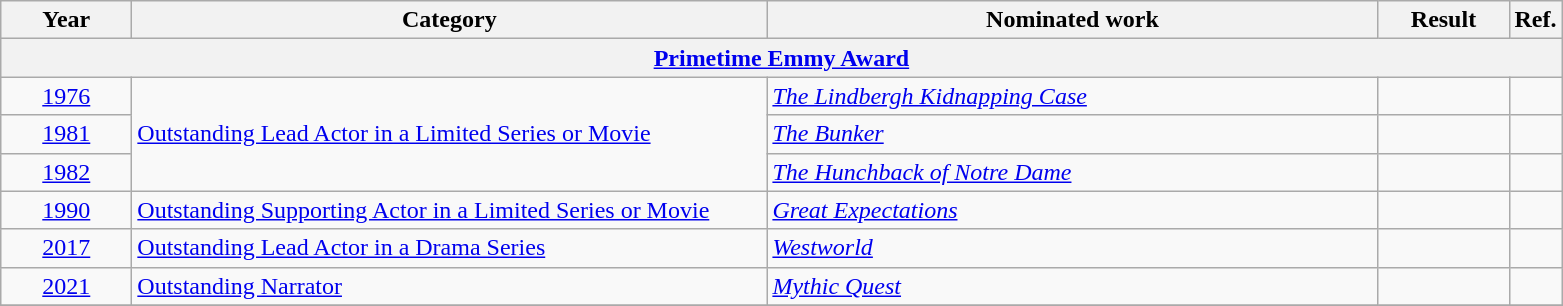<table class=wikitable>
<tr>
<th scope="col" style="width:5em;">Year</th>
<th scope="col" style="width:26em;">Category</th>
<th scope="col" style="width:25em;">Nominated work</th>
<th scope="col" style="width:5em;">Result</th>
<th>Ref.</th>
</tr>
<tr>
<th colspan=5><a href='#'>Primetime Emmy Award</a></th>
</tr>
<tr>
<td style="text-align:center;"><a href='#'>1976</a></td>
<td rowspan=3><a href='#'>Outstanding Lead Actor in a Limited Series or Movie</a></td>
<td><em><a href='#'>The Lindbergh Kidnapping Case</a></em></td>
<td></td>
<td style="text-align:center;"></td>
</tr>
<tr>
<td style="text-align:center;"><a href='#'>1981</a></td>
<td><em><a href='#'>The Bunker</a></em></td>
<td></td>
<td style="text-align:center;"></td>
</tr>
<tr>
<td style="text-align:center;"><a href='#'>1982</a></td>
<td><em><a href='#'>The Hunchback of Notre Dame</a></em></td>
<td></td>
<td style="text-align:center;"></td>
</tr>
<tr>
<td style="text-align:center;"><a href='#'>1990</a></td>
<td><a href='#'>Outstanding Supporting Actor in a Limited Series or Movie</a></td>
<td><em><a href='#'>Great Expectations</a></em></td>
<td></td>
<td style="text-align:center;"></td>
</tr>
<tr>
<td style="text-align:center;"><a href='#'>2017</a></td>
<td><a href='#'>Outstanding Lead Actor in a Drama Series</a></td>
<td><em><a href='#'>Westworld</a></em></td>
<td></td>
<td style="text-align:center;"></td>
</tr>
<tr>
<td style="text-align:center;"><a href='#'>2021</a></td>
<td><a href='#'>Outstanding Narrator</a></td>
<td><em><a href='#'>Mythic Quest</a></em></td>
<td></td>
<td style="text-align:center;"></td>
</tr>
<tr>
</tr>
</table>
